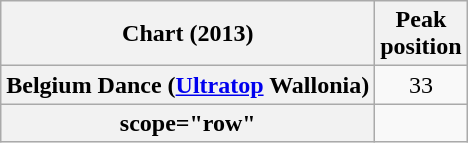<table class="wikitable plainrowheaders sortable" style="text-align:center;">
<tr>
<th scope="col">Chart (2013)</th>
<th scope="col">Peak<br>position</th>
</tr>
<tr>
<th scope="row">Belgium Dance (<a href='#'>Ultratop</a> Wallonia)</th>
<td>33</td>
</tr>
<tr>
<th>scope="row" </th>
</tr>
</table>
